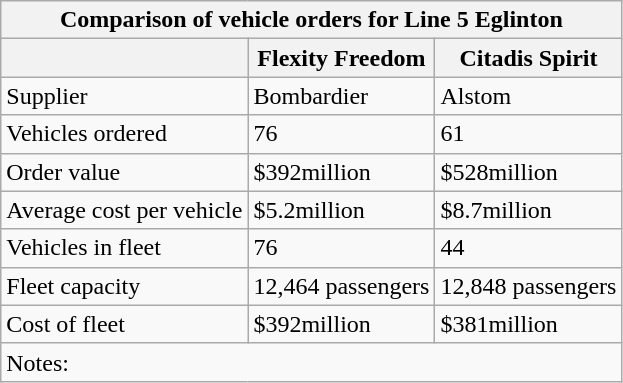<table class="wikitable">
<tr>
<th colspan="3">Comparison of vehicle orders for Line 5 Eglinton</th>
</tr>
<tr>
<th></th>
<th>Flexity Freedom</th>
<th>Citadis Spirit</th>
</tr>
<tr>
<td>Supplier</td>
<td>Bombardier</td>
<td>Alstom</td>
</tr>
<tr>
<td>Vehicles ordered</td>
<td>76</td>
<td>61</td>
</tr>
<tr>
<td>Order value</td>
<td>$392million</td>
<td>$528million</td>
</tr>
<tr>
<td>Average cost per vehicle</td>
<td>$5.2million</td>
<td>$8.7million</td>
</tr>
<tr>
<td>Vehicles in fleet</td>
<td>76</td>
<td>44</td>
</tr>
<tr>
<td>Fleet capacity</td>
<td>12,464 passengers</td>
<td>12,848 passengers</td>
</tr>
<tr>
<td>Cost of fleet</td>
<td>$392million</td>
<td>$381million</td>
</tr>
<tr>
<td colspan="3">Notes:<br></td>
</tr>
</table>
